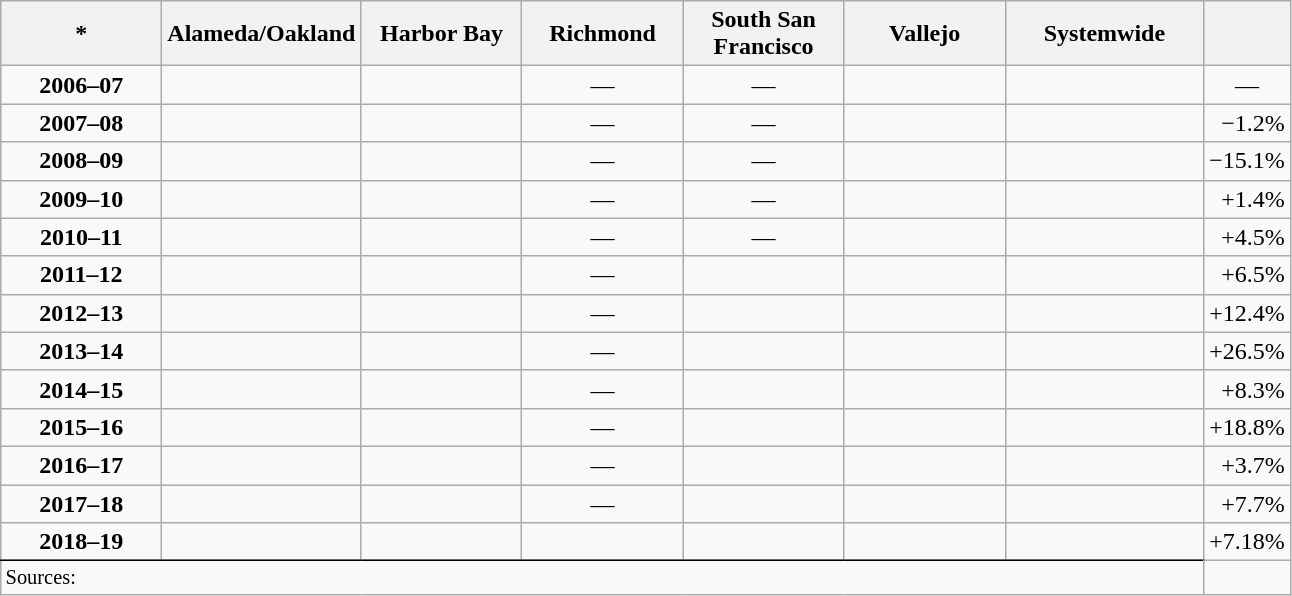<table class="wikitable" border="1">
<tr>
<th style="width: 100px">*</th>
<th style="width: 100px">Alameda/Oakland</th>
<th style="width: 100px">Harbor Bay</th>
<th style="width: 100px">Richmond</th>
<th style="width: 100px">South San Francisco</th>
<th style="width: 100px">Vallejo</th>
<th style="width: 125px">Systemwide</th>
<th></th>
</tr>
<tr style="text-align:center;">
<td><strong>2006–07</strong></td>
<td></td>
<td></td>
<td>—</td>
<td>—</td>
<td></td>
<td></td>
<td>—</td>
</tr>
<tr style="text-align:center;">
<td><strong>2007–08</strong></td>
<td></td>
<td></td>
<td>—</td>
<td>—</td>
<td></td>
<td></td>
<td style="text-align:right;">−1.2%</td>
</tr>
<tr style="text-align:center;">
<td><strong>2008–09</strong></td>
<td></td>
<td></td>
<td>—</td>
<td>—</td>
<td></td>
<td></td>
<td style="text-align:right;">−15.1%</td>
</tr>
<tr style="text-align:center;">
<td><strong>2009–10</strong></td>
<td></td>
<td></td>
<td>—</td>
<td>—</td>
<td></td>
<td></td>
<td style="text-align:right;">+1.4%</td>
</tr>
<tr style="text-align:center;">
<td><strong>2010–11</strong></td>
<td></td>
<td></td>
<td>—</td>
<td>—</td>
<td></td>
<td></td>
<td style="text-align:right;">+4.5%</td>
</tr>
<tr style="text-align:center;">
<td><strong>2011–12</strong></td>
<td></td>
<td></td>
<td>—</td>
<td></td>
<td></td>
<td></td>
<td style="text-align:right;">+6.5%</td>
</tr>
<tr style="text-align:center;">
<td><strong>2012–13</strong></td>
<td></td>
<td></td>
<td>—</td>
<td></td>
<td></td>
<td></td>
<td style="text-align:right;">+12.4%</td>
</tr>
<tr style="text-align:center;">
<td><strong>2013–14</strong></td>
<td></td>
<td></td>
<td>—</td>
<td></td>
<td></td>
<td></td>
<td style="text-align:right;">+26.5%</td>
</tr>
<tr style="text-align:center;">
<td><strong>2014–15</strong></td>
<td></td>
<td></td>
<td>—</td>
<td></td>
<td></td>
<td></td>
<td style="text-align:right;">+8.3%</td>
</tr>
<tr style="text-align:center;">
<td><strong>2015–16</strong></td>
<td></td>
<td></td>
<td>—</td>
<td></td>
<td></td>
<td></td>
<td style="text-align:right;">+18.8%</td>
</tr>
<tr style="text-align:center;">
<td><strong>2016–17</strong></td>
<td></td>
<td></td>
<td>—</td>
<td></td>
<td></td>
<td></td>
<td style="text-align:right;">+3.7%</td>
</tr>
<tr style="text-align:center;">
<td><strong>2017–18</strong></td>
<td></td>
<td></td>
<td>—</td>
<td></td>
<td></td>
<td></td>
<td style="text-align:right;">+7.7%</td>
</tr>
<tr style="text-align:center;">
<td><strong>2018–19</strong></td>
<td></td>
<td></td>
<td></td>
<td></td>
<td></td>
<td></td>
<td style="text-align:right;">+7.18%</td>
</tr>
<tr style="text-align:center;">
</tr>
<tr>
<td colspan=7 style="border-top:1px solid black; font-size:85%; text-align:left">Sources:</td>
</tr>
</table>
